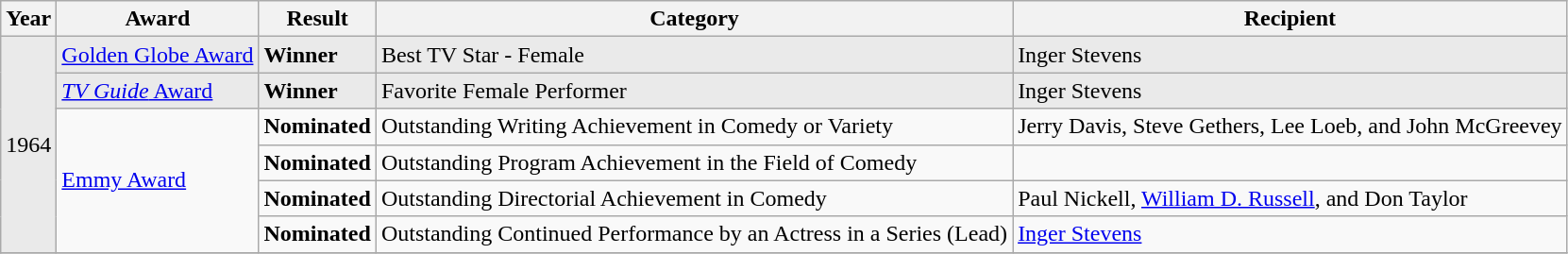<table class="wikitable">
<tr>
<th>Year</th>
<th>Award</th>
<th>Result</th>
<th>Category</th>
<th>Recipient</th>
</tr>
<tr style="background-color: #EAEAEA;" |>
<td rowspan=6>1964</td>
<td><a href='#'>Golden Globe Award</a></td>
<td><strong>Winner</strong></td>
<td>Best TV Star - Female</td>
<td>Inger Stevens</td>
</tr>
<tr style="background-color: #EAEAEA;" |>
<td><a href='#'><em>TV Guide</em> Award</a></td>
<td><strong>Winner</strong></td>
<td>Favorite Female Performer</td>
<td>Inger Stevens</td>
</tr>
<tr>
<td rowspan=4><a href='#'>Emmy Award</a></td>
<td><strong>Nominated</strong></td>
<td>Outstanding Writing Achievement in Comedy or Variety</td>
<td>Jerry Davis, Steve Gethers, Lee Loeb, and John McGreevey</td>
</tr>
<tr>
<td><strong>Nominated</strong></td>
<td>Outstanding Program Achievement in the Field of Comedy</td>
<td></td>
</tr>
<tr>
<td><strong>Nominated</strong></td>
<td>Outstanding Directorial Achievement in Comedy</td>
<td>Paul Nickell, <a href='#'>William D. Russell</a>, and Don Taylor</td>
</tr>
<tr>
<td><strong>Nominated</strong></td>
<td>Outstanding Continued Performance by an Actress in a Series (Lead)</td>
<td><a href='#'>Inger Stevens</a></td>
</tr>
<tr>
</tr>
</table>
